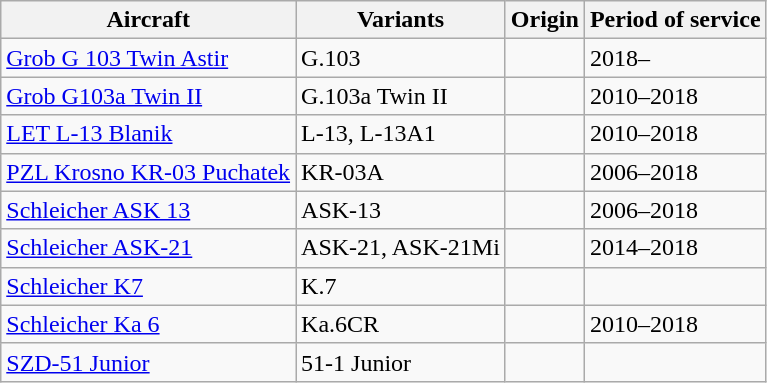<table class= "wikitable sortable">
<tr>
<th>Aircraft</th>
<th>Variants</th>
<th>Origin</th>
<th>Period of service</th>
</tr>
<tr>
<td><a href='#'>Grob G 103 Twin Astir</a></td>
<td>G.103</td>
<td></td>
<td>2018–</td>
</tr>
<tr>
<td><a href='#'>Grob G103a Twin II</a></td>
<td>G.103a Twin II</td>
<td></td>
<td>2010–2018</td>
</tr>
<tr>
<td><a href='#'>LET L-13 Blanik</a></td>
<td>L-13, L-13A1</td>
<td></td>
<td>2010–2018</td>
</tr>
<tr>
<td><a href='#'>PZL Krosno KR-03 Puchatek</a></td>
<td>KR-03A</td>
<td></td>
<td>2006–2018</td>
</tr>
<tr>
<td><a href='#'>Schleicher ASK 13</a></td>
<td>ASK-13</td>
<td></td>
<td>2006–2018</td>
</tr>
<tr>
<td><a href='#'>Schleicher ASK-21</a></td>
<td>ASK-21, ASK-21Mi</td>
<td></td>
<td>2014–2018</td>
</tr>
<tr>
<td><a href='#'>Schleicher K7</a></td>
<td>K.7</td>
<td></td>
<td></td>
</tr>
<tr>
<td><a href='#'>Schleicher Ka 6</a></td>
<td>Ka.6CR</td>
<td></td>
<td>2010–2018</td>
</tr>
<tr>
<td><a href='#'>SZD-51 Junior</a></td>
<td>51-1 Junior</td>
<td></td>
<td></td>
</tr>
</table>
